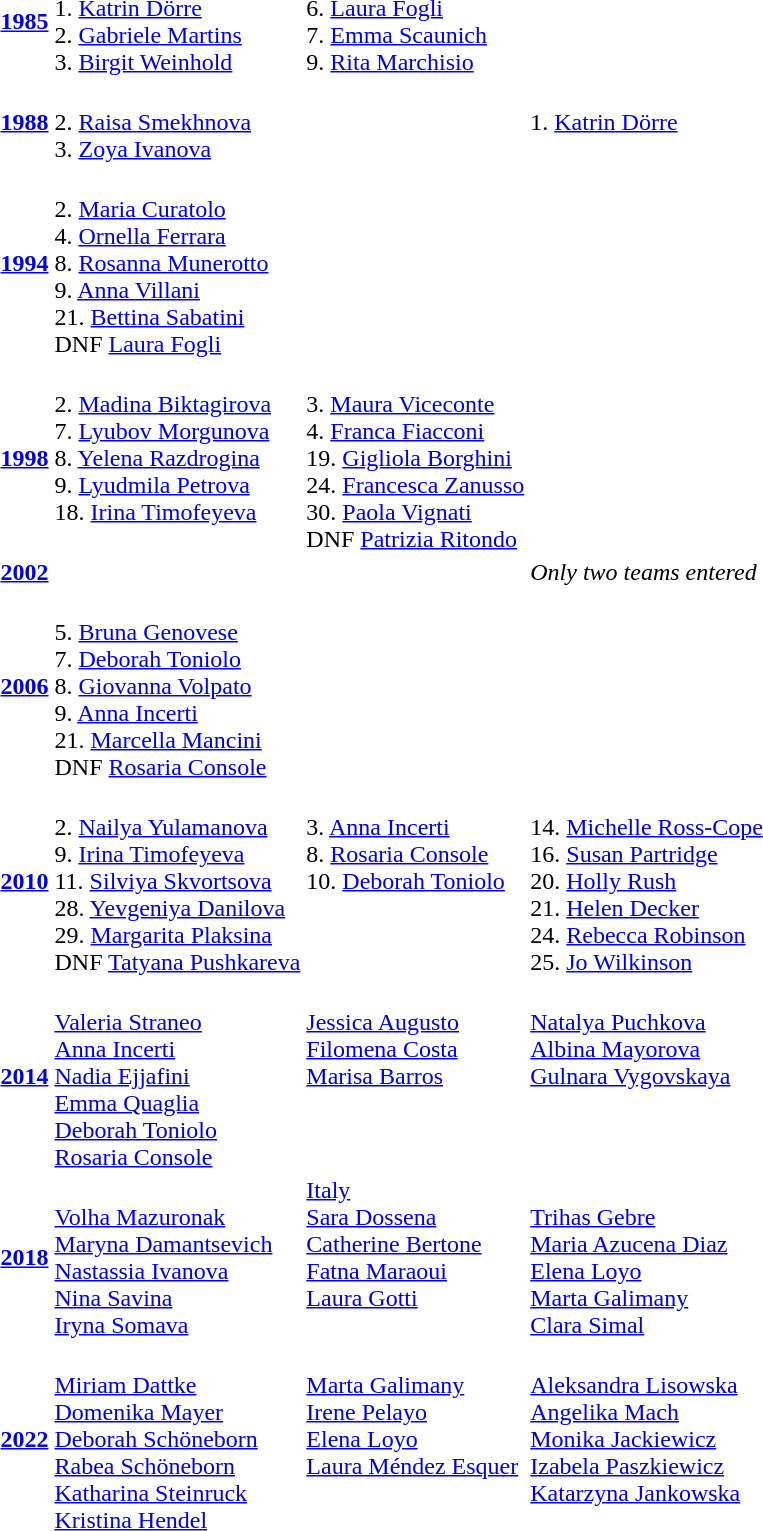<table>
<tr style="vertical-align:top;">
<th style="vertical-align:middle;"><a href='#'>1985</a></th>
<td><em></em><br>1. <a href='#'>Katrin Dörre</a><br>2. <a href='#'>Gabriele Martins</a><br>3. <a href='#'>Birgit Weinhold</a></td>
<td><em></em><br>6. <a href='#'>Laura Fogli</a><br>7. <a href='#'>Emma Scaunich</a><br>9. <a href='#'>Rita Marchisio</a></td>
<td><em></em></td>
</tr>
<tr style="vertical-align:top;">
<th style="vertical-align:middle;"><a href='#'>1988</a></th>
<td><em></em><br>2. <a href='#'>Raisa Smekhnova</a><br>3. <a href='#'>Zoya Ivanova</a></td>
<td><em></em></td>
<td><em></em><br>1. <a href='#'>Katrin Dörre</a></td>
</tr>
<tr style="vertical-align:top;">
<th style="vertical-align:middle;"><a href='#'>1994</a></th>
<td><em></em><br>2. <a href='#'>Maria Curatolo</a><br>4. <a href='#'>Ornella Ferrara</a><br>8. <a href='#'>Rosanna Munerotto</a><br>9. <a href='#'>Anna Villani</a><br>21. <a href='#'>Bettina Sabatini</a><br>DNF <a href='#'>Laura Fogli</a></td>
<td><em></em></td>
<td><em></em></td>
</tr>
<tr style="vertical-align:top;">
<th style="vertical-align:middle;"><a href='#'>1998</a></th>
<td><em></em><br>2. <a href='#'>Madina Biktagirova</a><br>7. <a href='#'>Lyubov Morgunova</a><br>8. <a href='#'>Yelena Razdrogina</a><br>9. <a href='#'>Lyudmila Petrova</a><br>18. <a href='#'>Irina Timofeyeva</a></td>
<td><em></em><br>3. <a href='#'>Maura Viceconte</a><br>4. <a href='#'>Franca Fiacconi</a><br>19. <a href='#'>Gigliola Borghini</a><br>24. <a href='#'>Francesca Zanusso</a><br>30. <a href='#'>Paola Vignati</a><br>DNF <a href='#'>Patrizia Ritondo</a></td>
<td><em></em></td>
</tr>
<tr style="vertical-align:top;">
<th style="vertical-align:middle;"><a href='#'>2002</a></th>
<td><em></em></td>
<td><em></em></td>
<td><em>Only two teams entered</em></td>
</tr>
<tr style="vertical-align:top;">
<th style="vertical-align:middle;"><a href='#'>2006</a></th>
<td><em></em><br>5. <a href='#'>Bruna Genovese</a><br>7. <a href='#'>Deborah Toniolo</a><br>8. <a href='#'>Giovanna Volpato</a><br>9. <a href='#'>Anna Incerti</a><br>21. <a href='#'>Marcella Mancini</a><br>DNF <a href='#'>Rosaria Console</a></td>
<td><em></em></td>
<td><em></em></td>
</tr>
<tr style="vertical-align:top;">
<th style="vertical-align:middle;"><a href='#'>2010</a></th>
<td><br>2. <a href='#'>Nailya Yulamanova</a><br>9. <a href='#'>Irina Timofeyeva</a><br>11. <a href='#'>Silviya Skvortsova</a><br>28. <a href='#'>Yevgeniya Danilova</a><br>29. <a href='#'>Margarita Plaksina</a><br>DNF <a href='#'>Tatyana Pushkareva</a></td>
<td><br>3. <a href='#'>Anna Incerti</a><br>8. <a href='#'>Rosaria Console</a><br>10. <a href='#'>Deborah Toniolo</a></td>
<td><br>14. <a href='#'>Michelle Ross-Cope</a><br>16. <a href='#'>Susan Partridge</a><br>20. <a href='#'>Holly Rush</a><br>21. <a href='#'>Helen Decker</a><br>24. <a href='#'>Rebecca Robinson</a><br>25. <a href='#'>Jo Wilkinson</a></td>
</tr>
<tr style="vertical-align:top;">
<th style="vertical-align:middle;"><a href='#'>2014</a></th>
<td> <br><a href='#'>Valeria Straneo</a><br><a href='#'>Anna Incerti</a><br><a href='#'>Nadia Ejjafini</a><br><a href='#'>Emma Quaglia</a><br><a href='#'>Deborah Toniolo</a><br><a href='#'>Rosaria Console</a></td>
<td> <br><a href='#'>Jessica Augusto</a><br><a href='#'>Filomena Costa</a><br><a href='#'>Marisa Barros</a></td>
<td> <br><a href='#'>Natalya Puchkova</a><br><a href='#'>Albina Mayorova</a><br><a href='#'>Gulnara Vygovskaya</a></td>
</tr>
<tr style="vertical-align:top;">
<th style="vertical-align:middle;"><a href='#'>2018</a></th>
<td> <br><a href='#'>Volha Mazuronak</a><br><a href='#'>Maryna Damantsevich</a><br><a href='#'>Nastassia Ivanova</a><br><a href='#'>Nina Savina</a><br><a href='#'>Iryna Somava</a></td>
<td> <a href='#'>Italy</a><br><a href='#'>Sara Dossena</a><br><a href='#'>Catherine Bertone</a><br><a href='#'>Fatna Maraoui</a><br><a href='#'>Laura Gotti</a></td>
<td> <br><a href='#'>Trihas Gebre</a><br><a href='#'>Maria Azucena Diaz</a><br><a href='#'>Elena Loyo</a><br><a href='#'>Marta Galimany</a><br><a href='#'>Clara Simal</a></td>
</tr>
<tr style="vertical-align:top;">
<th style="vertical-align:middle;"><a href='#'>2022</a></th>
<td><br><a href='#'>Miriam Dattke</a><br><a href='#'>Domenika Mayer</a><br><a href='#'>Deborah Schöneborn</a><br><a href='#'>Rabea Schöneborn</a><br><a href='#'>Katharina Steinruck</a><br><a href='#'>Kristina Hendel</a></td>
<td><br><a href='#'>Marta Galimany</a><br><a href='#'>Irene Pelayo</a><br><a href='#'>Elena Loyo</a><br><a href='#'>Laura Méndez Esquer</a></td>
<td><br><a href='#'>Aleksandra Lisowska</a><br><a href='#'>Angelika Mach</a><br><a href='#'>Monika Jackiewicz</a><br><a href='#'>Izabela Paszkiewicz</a><br><a href='#'>Katarzyna Jankowska</a></td>
</tr>
</table>
